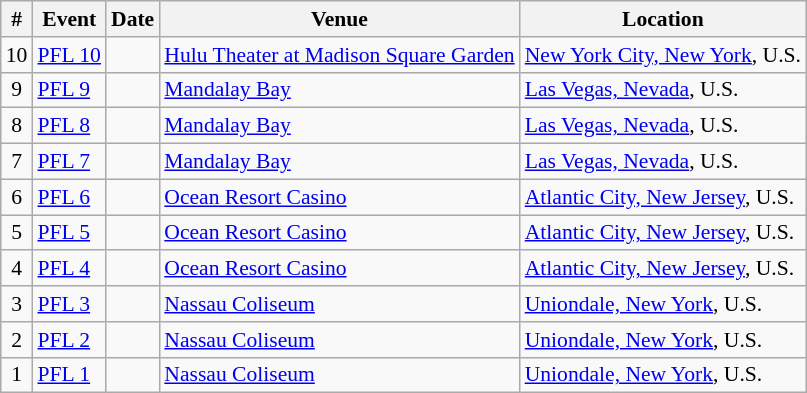<table class="sortable wikitable succession-box" style="font-size:90%;">
<tr>
<th scope="col">#</th>
<th scope="col">Event</th>
<th scope="col">Date</th>
<th scope="col">Venue</th>
<th scope="col">Location</th>
</tr>
<tr>
<td align=center>10</td>
<td><a href='#'>PFL 10</a></td>
<td></td>
<td><a href='#'>Hulu Theater at Madison Square Garden</a></td>
<td><a href='#'>New York City, New York</a>, U.S.</td>
</tr>
<tr>
<td align=center>9</td>
<td><a href='#'>PFL 9</a></td>
<td></td>
<td><a href='#'>Mandalay Bay</a></td>
<td><a href='#'>Las Vegas, Nevada</a>, U.S.</td>
</tr>
<tr>
<td align=center>8</td>
<td><a href='#'>PFL 8</a></td>
<td></td>
<td><a href='#'>Mandalay Bay</a></td>
<td><a href='#'>Las Vegas, Nevada</a>, U.S.</td>
</tr>
<tr>
<td align=center>7</td>
<td><a href='#'>PFL 7</a></td>
<td></td>
<td><a href='#'>Mandalay Bay</a></td>
<td><a href='#'>Las Vegas, Nevada</a>, U.S.</td>
</tr>
<tr>
<td align=center>6</td>
<td><a href='#'>PFL 6</a></td>
<td></td>
<td><a href='#'>Ocean Resort Casino</a></td>
<td><a href='#'>Atlantic City, New Jersey</a>, U.S.</td>
</tr>
<tr>
<td align=center>5</td>
<td><a href='#'>PFL 5</a></td>
<td></td>
<td><a href='#'>Ocean Resort Casino</a></td>
<td><a href='#'>Atlantic City, New Jersey</a>, U.S.</td>
</tr>
<tr>
<td align=center>4</td>
<td><a href='#'>PFL 4</a></td>
<td></td>
<td><a href='#'>Ocean Resort Casino</a></td>
<td><a href='#'>Atlantic City, New Jersey</a>, U.S.</td>
</tr>
<tr>
<td align=center>3</td>
<td><a href='#'>PFL 3</a></td>
<td></td>
<td><a href='#'>Nassau Coliseum</a></td>
<td><a href='#'>Uniondale, New York</a>, U.S.</td>
</tr>
<tr>
<td align=center>2</td>
<td><a href='#'>PFL 2</a></td>
<td></td>
<td><a href='#'>Nassau Coliseum</a></td>
<td><a href='#'>Uniondale, New York</a>, U.S.</td>
</tr>
<tr>
<td align=center>1</td>
<td><a href='#'>PFL 1</a></td>
<td></td>
<td><a href='#'>Nassau Coliseum</a></td>
<td><a href='#'>Uniondale, New York</a>, U.S.</td>
</tr>
</table>
